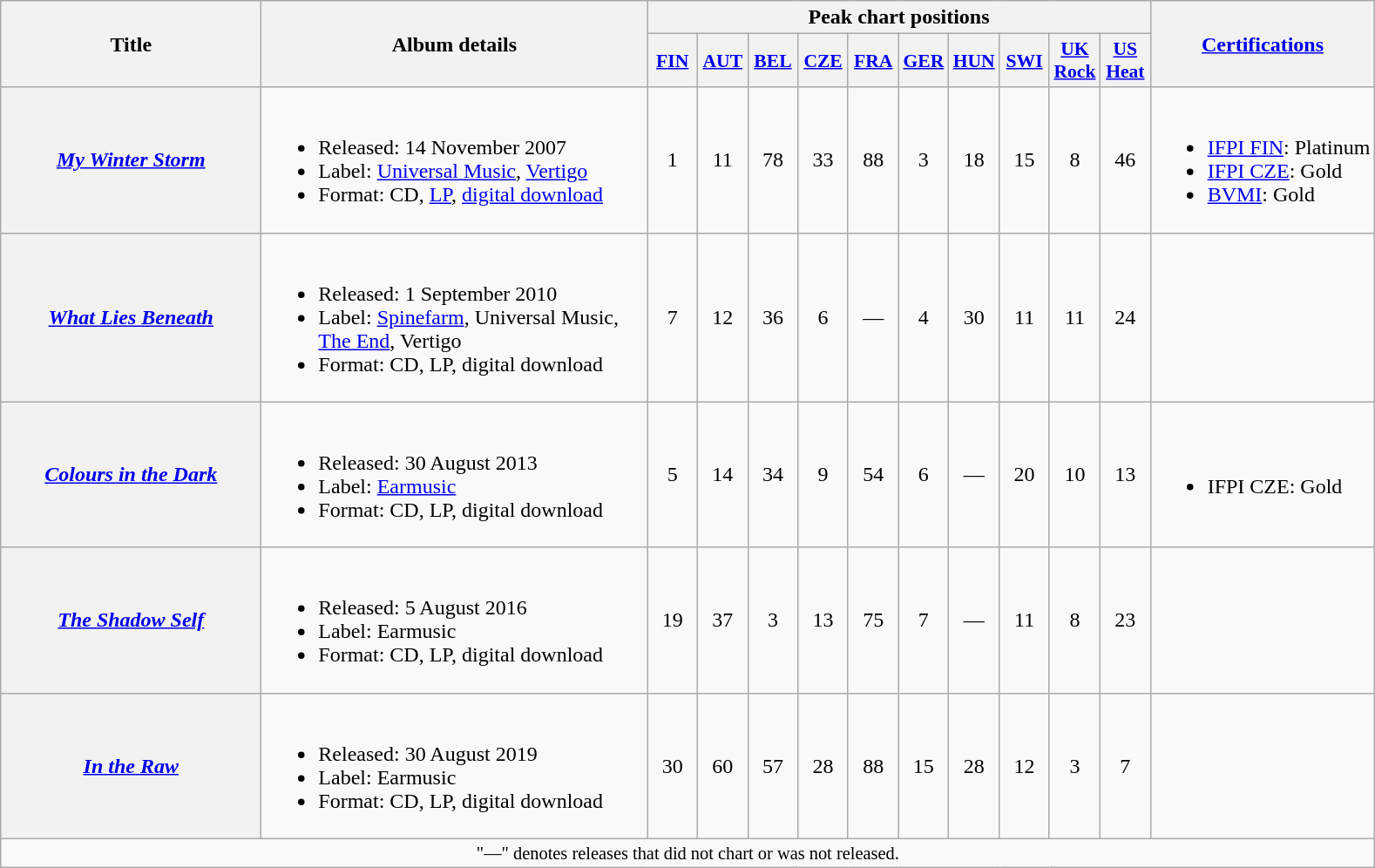<table class="wikitable plainrowheaders">
<tr>
<th scope="col" rowspan="2" style="width:12em;">Title</th>
<th scope="col" rowspan="2" style="width:18em;">Album details</th>
<th scope="col" colspan="10">Peak chart positions</th>
<th scope="col" rowspan="2"><a href='#'>Certifications</a></th>
</tr>
<tr>
<th scope="col" style="width:2.2em;font-size:90%;"><a href='#'>FIN</a><br></th>
<th scope="col" style="width:2.2em;font-size:90%;"><a href='#'>AUT</a><br></th>
<th scope="col" style="width:2.2em;font-size:90%;"><a href='#'>BEL</a><br></th>
<th scope="col" style="width:2.2em;font-size:90%;"><a href='#'>CZE</a><br></th>
<th scope="col" style="width:2.2em;font-size:90%;"><a href='#'>FRA</a><br></th>
<th scope="col" style="width:2.2em;font-size:90%;"><a href='#'>GER</a><br></th>
<th scope="col" style="width:2.2em;font-size:90%;"><a href='#'>HUN</a><br></th>
<th scope="col" style="width:2.2em;font-size:90%;"><a href='#'>SWI</a><br></th>
<th scope="col" style="width:2.2em;font-size:90%;"><a href='#'>UK Rock</a><br></th>
<th scope="col" style="width:2.2em;font-size:90%;"><a href='#'>US Heat</a><br></th>
</tr>
<tr>
<th scope="row"><em><a href='#'>My Winter Storm</a></em></th>
<td><br><ul><li>Released: 14 November 2007</li><li>Label: <a href='#'>Universal Music</a>, <a href='#'>Vertigo</a></li><li>Format: CD, <a href='#'>LP</a>, <a href='#'>digital download</a></li></ul></td>
<td style="text-align:center">1</td>
<td style="text-align:center">11</td>
<td style="text-align:center">78</td>
<td style="text-align:center">33</td>
<td style="text-align:center">88</td>
<td style="text-align:center">3</td>
<td style="text-align:center">18</td>
<td style="text-align:center">15</td>
<td style="text-align:center">8</td>
<td style="text-align:center">46</td>
<td><br><ul><li><a href='#'>IFPI FIN</a>: Platinum</li><li><a href='#'>IFPI CZE</a>: Gold</li><li><a href='#'>BVMI</a>: Gold</li></ul></td>
</tr>
<tr>
<th scope="row"><em><a href='#'>What Lies Beneath</a></em></th>
<td><br><ul><li>Released: 1 September 2010</li><li>Label: <a href='#'>Spinefarm</a>, Universal Music, <a href='#'>The End</a>, Vertigo</li><li>Format: CD, LP, digital download</li></ul></td>
<td style="text-align:center">7</td>
<td style="text-align:center">12</td>
<td style="text-align:center">36</td>
<td style="text-align:center">6</td>
<td style="text-align:center">—</td>
<td style="text-align:center">4</td>
<td style="text-align:center">30</td>
<td style="text-align:center">11</td>
<td style="text-align:center">11</td>
<td style="text-align:center">24</td>
<td></td>
</tr>
<tr>
<th scope="row"><em><a href='#'>Colours in the Dark</a></em></th>
<td><br><ul><li>Released: 30 August 2013</li><li>Label: <a href='#'>Earmusic</a></li><li>Format: CD, LP, digital download</li></ul></td>
<td style="text-align:center">5</td>
<td style="text-align:center">14</td>
<td style="text-align:center">34</td>
<td style="text-align:center">9</td>
<td style="text-align:center">54</td>
<td style="text-align:center">6</td>
<td style="text-align:center">—</td>
<td style="text-align:center">20</td>
<td style="text-align:center">10</td>
<td style="text-align:center">13</td>
<td><br><ul><li>IFPI CZE: Gold</li></ul></td>
</tr>
<tr>
<th scope="row"><em><a href='#'>The Shadow Self</a></em></th>
<td><br><ul><li>Released: 5 August 2016</li><li>Label: Earmusic</li><li>Format: CD, LP, digital download</li></ul></td>
<td style="text-align:center">19</td>
<td style="text-align:center">37</td>
<td style="text-align:center">3</td>
<td style="text-align:center">13</td>
<td style="text-align:center">75</td>
<td style="text-align:center">7</td>
<td style="text-align:center">—</td>
<td style="text-align:center">11</td>
<td style="text-align:center">8</td>
<td style="text-align:center">23</td>
<td></td>
</tr>
<tr>
<th scope="row"><em><a href='#'>In the Raw</a></em></th>
<td><br><ul><li>Released: 30 August 2019</li><li>Label: Earmusic</li><li>Format: CD, LP, digital download</li></ul></td>
<td style="text-align:center">30</td>
<td style="text-align:center">60</td>
<td style="text-align:center">57</td>
<td style="text-align:center">28</td>
<td style="text-align:center">88</td>
<td style="text-align:center">15</td>
<td style="text-align:center">28</td>
<td style="text-align:center">12</td>
<td style="text-align:center">3</td>
<td style="text-align:center">7</td>
<td></td>
</tr>
<tr>
<td align="center" colspan="21" style="font-size:85%">"—" denotes releases that did not chart or was not released.</td>
</tr>
</table>
